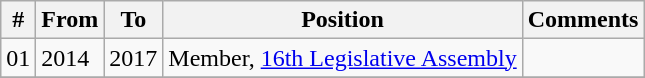<table class="wikitable sortable">
<tr>
<th>#</th>
<th>From</th>
<th>To</th>
<th>Position</th>
<th>Comments</th>
</tr>
<tr>
<td>01</td>
<td>2014</td>
<td>2017</td>
<td>Member, <a href='#'>16th Legislative Assembly</a></td>
<td></td>
</tr>
<tr>
</tr>
</table>
